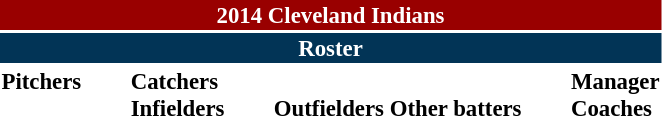<table class="toccolours" style="font-size: 95%;">
<tr>
<th colspan="10" style="background-color: #990000; color: white; text-align: center;">2014 Cleveland Indians</th>
</tr>
<tr>
<td colspan="10" style="background-color: #023456; color: #FFFFFF; text-align: center;"><strong>Roster</strong></td>
</tr>
<tr>
<td valign="top"><strong>Pitchers</strong><br>




















</td>
<td width="25px"></td>
<td valign="top"><strong>Catchers</strong><br>


<strong>Infielders</strong>









</td>
<td width="25px"></td>
<td valign="top"><br><strong>Outfielders</strong>










<strong>Other batters</strong>
</td>
<td width="25px"></td>
<td valign="top"><strong>Manager</strong><br>
<strong>Coaches</strong>
 
 
 
 
 
 
 
 
 
 
 
 
 </td>
</tr>
</table>
